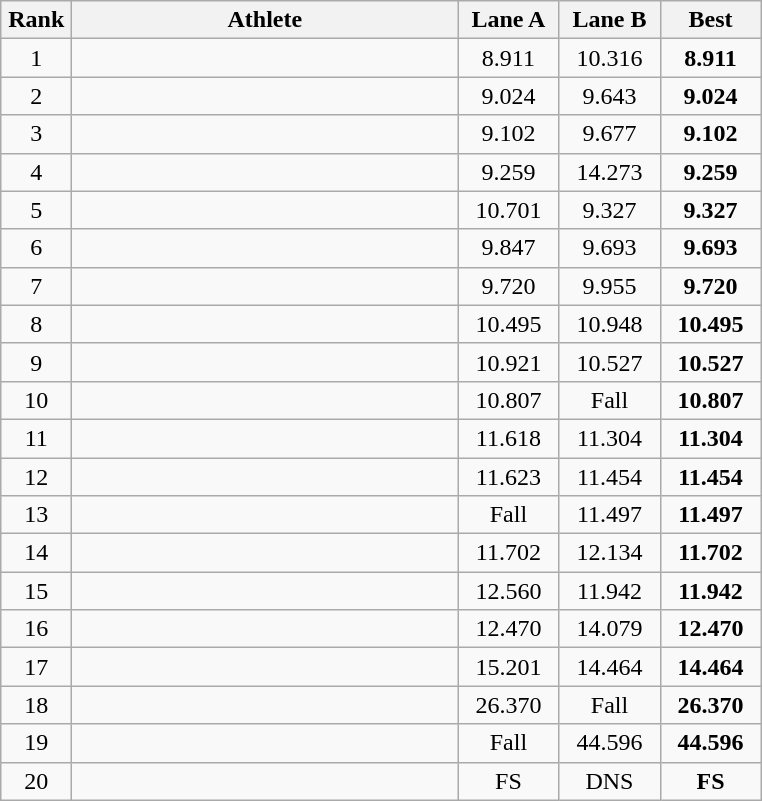<table class="wikitable" style="text-align:center">
<tr>
<th width=40>Rank</th>
<th width=250>Athlete</th>
<th width=60>Lane A</th>
<th width=60>Lane B</th>
<th width=60>Best</th>
</tr>
<tr>
<td>1</td>
<td align=left></td>
<td>8.911</td>
<td>10.316</td>
<td><strong>8.911</strong></td>
</tr>
<tr>
<td>2</td>
<td align=left></td>
<td>9.024</td>
<td>9.643</td>
<td><strong>9.024</strong></td>
</tr>
<tr>
<td>3</td>
<td align=left></td>
<td>9.102</td>
<td>9.677</td>
<td><strong>9.102</strong></td>
</tr>
<tr>
<td>4</td>
<td align=left></td>
<td>9.259</td>
<td>14.273</td>
<td><strong>9.259</strong></td>
</tr>
<tr>
<td>5</td>
<td align=left></td>
<td>10.701</td>
<td>9.327</td>
<td><strong>9.327</strong></td>
</tr>
<tr>
<td>6</td>
<td align=left></td>
<td>9.847</td>
<td>9.693</td>
<td><strong>9.693</strong></td>
</tr>
<tr>
<td>7</td>
<td align=left></td>
<td>9.720</td>
<td>9.955</td>
<td><strong>9.720</strong></td>
</tr>
<tr>
<td>8</td>
<td align=left></td>
<td>10.495</td>
<td>10.948</td>
<td><strong>10.495</strong></td>
</tr>
<tr>
<td>9</td>
<td align=left></td>
<td>10.921</td>
<td>10.527</td>
<td><strong>10.527</strong></td>
</tr>
<tr>
<td>10</td>
<td align=left></td>
<td>10.807</td>
<td>Fall</td>
<td><strong>10.807</strong></td>
</tr>
<tr>
<td>11</td>
<td align=left></td>
<td>11.618</td>
<td>11.304</td>
<td><strong>11.304</strong></td>
</tr>
<tr>
<td>12</td>
<td align=left></td>
<td>11.623</td>
<td>11.454</td>
<td><strong>11.454</strong></td>
</tr>
<tr>
<td>13</td>
<td align=left></td>
<td>Fall</td>
<td>11.497</td>
<td><strong>11.497</strong></td>
</tr>
<tr>
<td>14</td>
<td align=left></td>
<td>11.702</td>
<td>12.134</td>
<td><strong>11.702</strong></td>
</tr>
<tr>
<td>15</td>
<td align=left></td>
<td>12.560</td>
<td>11.942</td>
<td><strong>11.942</strong></td>
</tr>
<tr>
<td>16</td>
<td align=left></td>
<td>12.470</td>
<td>14.079</td>
<td><strong>12.470</strong></td>
</tr>
<tr>
<td>17</td>
<td align=left></td>
<td>15.201</td>
<td>14.464</td>
<td><strong>14.464</strong></td>
</tr>
<tr>
<td>18</td>
<td align=left></td>
<td>26.370</td>
<td>Fall</td>
<td><strong>26.370</strong></td>
</tr>
<tr>
<td>19</td>
<td align=left></td>
<td>Fall</td>
<td>44.596</td>
<td><strong>44.596</strong></td>
</tr>
<tr>
<td>20</td>
<td align=left></td>
<td>FS</td>
<td>DNS</td>
<td><strong>FS</strong></td>
</tr>
</table>
